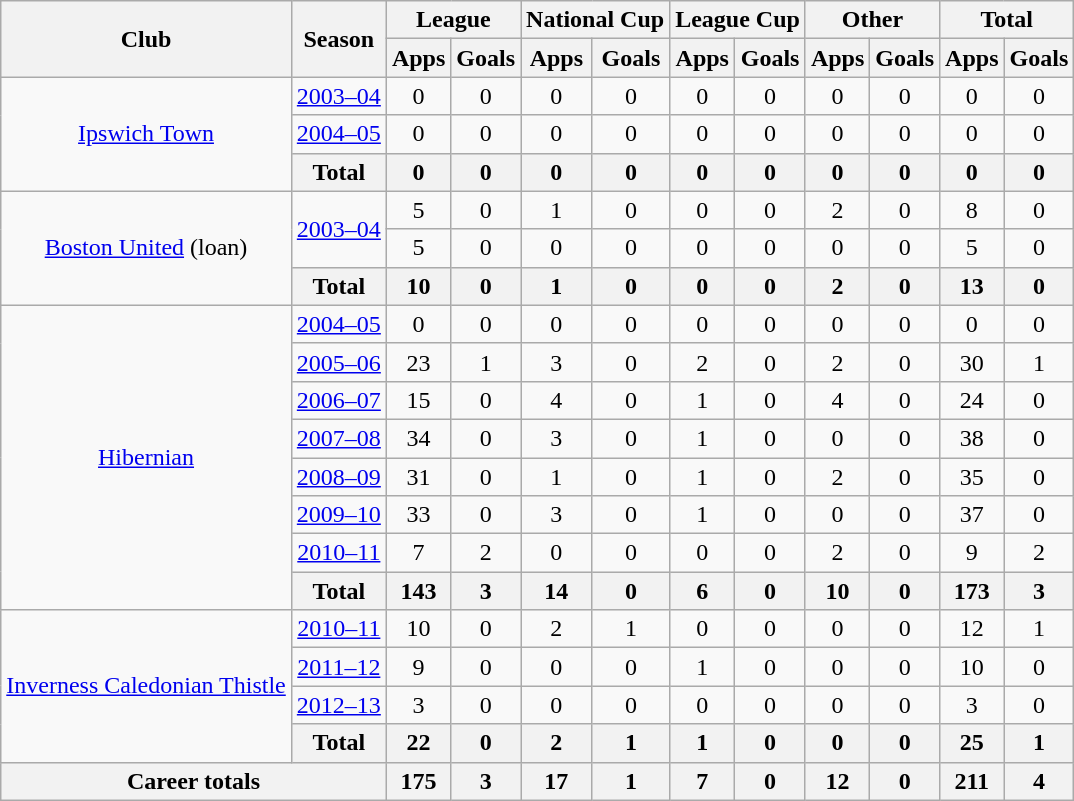<table class="wikitable" style="text-align: center;">
<tr>
<th rowspan="2">Club</th>
<th rowspan="2">Season</th>
<th colspan="2">League</th>
<th colspan="2">National Cup</th>
<th colspan="2">League Cup</th>
<th colspan="2">Other</th>
<th colspan="2">Total</th>
</tr>
<tr>
<th>Apps</th>
<th>Goals</th>
<th>Apps</th>
<th>Goals</th>
<th>Apps</th>
<th>Goals</th>
<th>Apps</th>
<th>Goals</th>
<th>Apps</th>
<th>Goals</th>
</tr>
<tr>
<td rowspan="3" valign="center"><a href='#'>Ipswich Town</a></td>
<td><a href='#'>2003–04</a></td>
<td>0</td>
<td>0</td>
<td>0</td>
<td>0</td>
<td>0</td>
<td>0</td>
<td>0</td>
<td>0</td>
<td>0</td>
<td>0</td>
</tr>
<tr>
<td><a href='#'>2004–05</a></td>
<td>0</td>
<td>0</td>
<td>0</td>
<td>0</td>
<td>0</td>
<td>0</td>
<td>0</td>
<td>0</td>
<td>0</td>
<td>0</td>
</tr>
<tr>
<th>Total</th>
<th>0</th>
<th>0</th>
<th>0</th>
<th>0</th>
<th>0</th>
<th>0</th>
<th>0</th>
<th>0</th>
<th>0</th>
<th>0</th>
</tr>
<tr>
<td rowspan="3" valign="center"><a href='#'>Boston United</a> (loan)</td>
<td rowspan="2"><a href='#'>2003–04</a></td>
<td>5</td>
<td>0</td>
<td>1</td>
<td>0</td>
<td>0</td>
<td>0</td>
<td>2</td>
<td>0</td>
<td>8</td>
<td>0</td>
</tr>
<tr>
<td>5</td>
<td>0</td>
<td>0</td>
<td>0</td>
<td>0</td>
<td>0</td>
<td>0</td>
<td>0</td>
<td>5</td>
<td>0</td>
</tr>
<tr>
<th>Total</th>
<th>10</th>
<th>0</th>
<th>1</th>
<th>0</th>
<th>0</th>
<th>0</th>
<th>2</th>
<th>0</th>
<th>13</th>
<th>0</th>
</tr>
<tr>
<td rowspan="8" valign="center"><a href='#'>Hibernian</a></td>
<td><a href='#'>2004–05</a></td>
<td>0</td>
<td>0</td>
<td>0</td>
<td>0</td>
<td>0</td>
<td>0</td>
<td>0</td>
<td>0</td>
<td>0</td>
<td>0</td>
</tr>
<tr>
<td><a href='#'>2005–06</a></td>
<td>23</td>
<td>1</td>
<td>3</td>
<td>0</td>
<td>2</td>
<td>0</td>
<td>2</td>
<td>0</td>
<td>30</td>
<td>1</td>
</tr>
<tr>
<td><a href='#'>2006–07</a></td>
<td>15</td>
<td>0</td>
<td>4</td>
<td>0</td>
<td>1</td>
<td>0</td>
<td>4</td>
<td>0</td>
<td>24</td>
<td>0</td>
</tr>
<tr>
<td><a href='#'>2007–08</a></td>
<td>34</td>
<td>0</td>
<td>3</td>
<td>0</td>
<td>1</td>
<td>0</td>
<td>0</td>
<td>0</td>
<td>38</td>
<td>0</td>
</tr>
<tr>
<td><a href='#'>2008–09</a></td>
<td>31</td>
<td>0</td>
<td>1</td>
<td>0</td>
<td>1</td>
<td>0</td>
<td>2</td>
<td>0</td>
<td>35</td>
<td>0</td>
</tr>
<tr>
<td><a href='#'>2009–10</a></td>
<td>33</td>
<td>0</td>
<td>3</td>
<td>0</td>
<td>1</td>
<td>0</td>
<td>0</td>
<td>0</td>
<td>37</td>
<td>0</td>
</tr>
<tr>
<td><a href='#'>2010–11</a></td>
<td>7</td>
<td>2</td>
<td>0</td>
<td>0</td>
<td>0</td>
<td>0</td>
<td>2</td>
<td>0</td>
<td>9</td>
<td>2</td>
</tr>
<tr>
<th>Total</th>
<th>143</th>
<th>3</th>
<th>14</th>
<th>0</th>
<th>6</th>
<th>0</th>
<th>10</th>
<th>0</th>
<th>173</th>
<th>3</th>
</tr>
<tr>
<td rowspan="4" valign="center"><a href='#'>Inverness Caledonian Thistle</a></td>
<td><a href='#'>2010–11</a></td>
<td>10</td>
<td>0</td>
<td>2</td>
<td>1</td>
<td>0</td>
<td>0</td>
<td>0</td>
<td>0</td>
<td>12</td>
<td>1</td>
</tr>
<tr>
<td><a href='#'>2011–12</a></td>
<td>9</td>
<td>0</td>
<td>0</td>
<td>0</td>
<td>1</td>
<td>0</td>
<td>0</td>
<td>0</td>
<td>10</td>
<td>0</td>
</tr>
<tr>
<td><a href='#'>2012–13</a></td>
<td>3</td>
<td>0</td>
<td>0</td>
<td>0</td>
<td>0</td>
<td>0</td>
<td>0</td>
<td>0</td>
<td>3</td>
<td>0</td>
</tr>
<tr>
<th>Total</th>
<th>22</th>
<th>0</th>
<th>2</th>
<th>1</th>
<th>1</th>
<th>0</th>
<th>0</th>
<th>0</th>
<th>25</th>
<th>1</th>
</tr>
<tr>
<th colspan="2">Career totals</th>
<th>175</th>
<th>3</th>
<th>17</th>
<th>1</th>
<th>7</th>
<th>0</th>
<th>12</th>
<th>0</th>
<th>211</th>
<th>4</th>
</tr>
</table>
